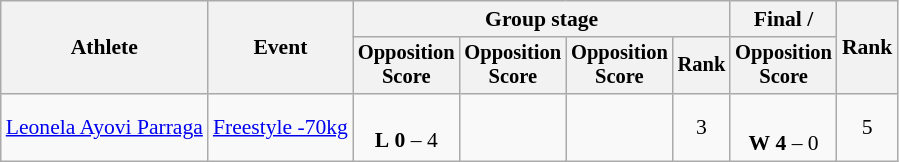<table class="wikitable" style="font-size:90%">
<tr>
<th rowspan=2>Athlete</th>
<th rowspan=2>Event</th>
<th colspan=4>Group stage</th>
<th>Final / </th>
<th rowspan=2>Rank</th>
</tr>
<tr style="font-size:95%">
<th>Opposition<br>Score</th>
<th>Opposition<br>Score</th>
<th>Opposition<br>Score</th>
<th>Rank</th>
<th>Opposition<br>Score</th>
</tr>
<tr align=center>
<td align=left><a href='#'>Leonela Ayovi Parraga</a></td>
<td align=left><a href='#'>Freestyle -70kg</a></td>
<td><br><strong>L</strong> <strong>0</strong> – 4</td>
<td><br></td>
<td><br></td>
<td>3 </td>
<td><br><strong>W</strong> <strong>4</strong> – 0 <sup></sup></td>
<td>5</td>
</tr>
</table>
